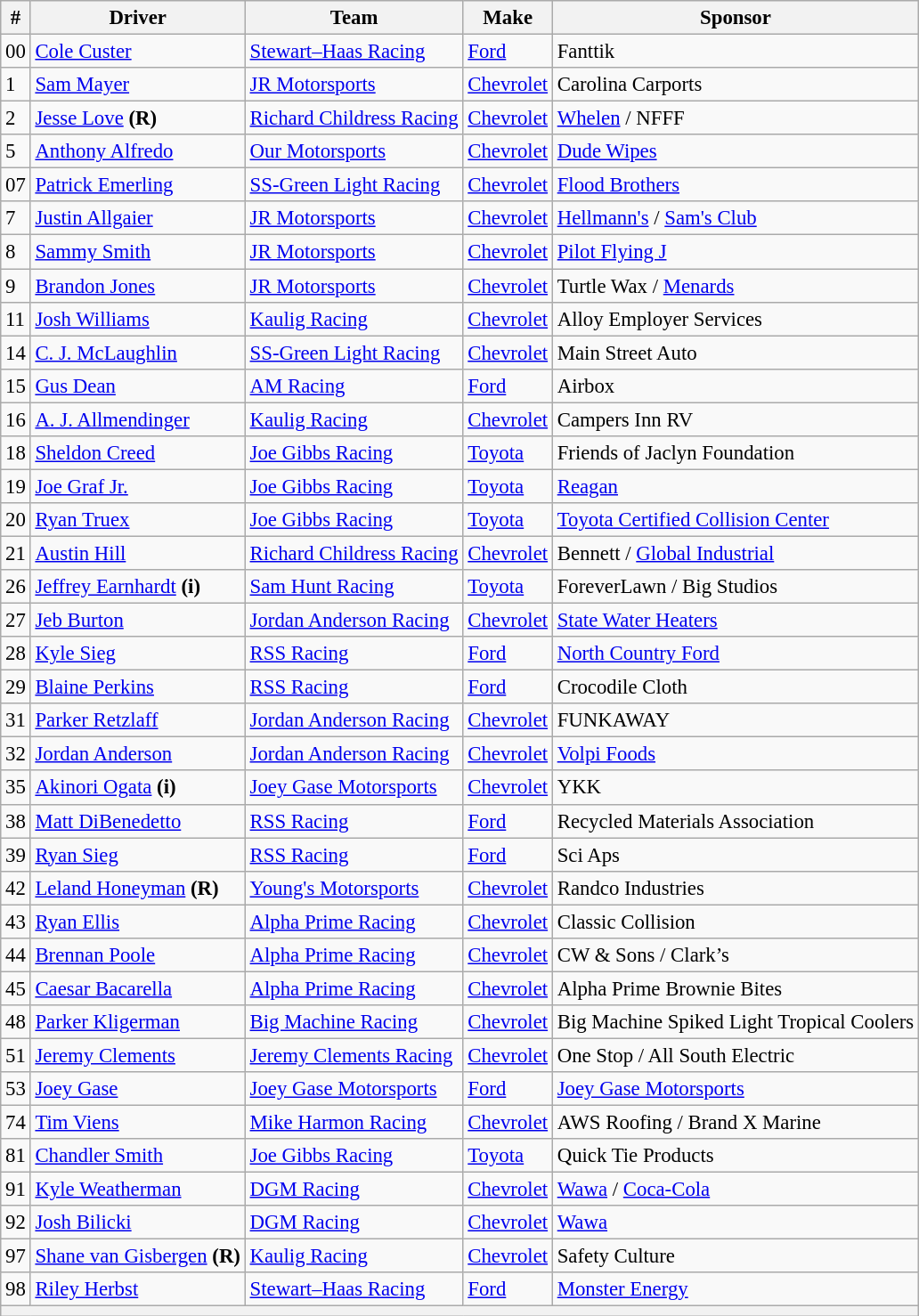<table class="wikitable" style="font-size:95%">
<tr>
<th>#</th>
<th>Driver</th>
<th>Team</th>
<th>Make</th>
<th>Sponsor</th>
</tr>
<tr>
<td>00</td>
<td><a href='#'>Cole Custer</a></td>
<td><a href='#'>Stewart–Haas Racing</a></td>
<td><a href='#'>Ford</a></td>
<td>Fanttik</td>
</tr>
<tr>
<td>1</td>
<td><a href='#'>Sam Mayer</a></td>
<td><a href='#'>JR Motorsports</a></td>
<td><a href='#'>Chevrolet</a></td>
<td>Carolina Carports</td>
</tr>
<tr>
<td>2</td>
<td><a href='#'>Jesse Love</a> <strong>(R)</strong></td>
<td><a href='#'>Richard Childress Racing</a></td>
<td><a href='#'>Chevrolet</a></td>
<td><a href='#'>Whelen</a> / NFFF</td>
</tr>
<tr>
<td>5</td>
<td><a href='#'>Anthony Alfredo</a></td>
<td><a href='#'>Our Motorsports</a></td>
<td><a href='#'>Chevrolet</a></td>
<td><a href='#'>Dude Wipes</a></td>
</tr>
<tr>
<td>07</td>
<td><a href='#'>Patrick Emerling</a></td>
<td><a href='#'>SS-Green Light Racing</a></td>
<td><a href='#'>Chevrolet</a></td>
<td><a href='#'>Flood Brothers</a></td>
</tr>
<tr>
<td>7</td>
<td><a href='#'>Justin Allgaier</a></td>
<td><a href='#'>JR Motorsports</a></td>
<td><a href='#'>Chevrolet</a></td>
<td><a href='#'>Hellmann's</a> / <a href='#'>Sam's Club</a></td>
</tr>
<tr>
<td>8</td>
<td><a href='#'>Sammy Smith</a></td>
<td><a href='#'>JR Motorsports</a></td>
<td><a href='#'>Chevrolet</a></td>
<td><a href='#'>Pilot Flying J</a></td>
</tr>
<tr>
<td>9</td>
<td><a href='#'>Brandon Jones</a></td>
<td><a href='#'>JR Motorsports</a></td>
<td><a href='#'>Chevrolet</a></td>
<td>Turtle Wax / <a href='#'>Menards</a></td>
</tr>
<tr>
<td>11</td>
<td><a href='#'>Josh Williams</a></td>
<td><a href='#'>Kaulig Racing</a></td>
<td><a href='#'>Chevrolet</a></td>
<td>Alloy Employer Services</td>
</tr>
<tr>
<td>14</td>
<td><a href='#'>C. J. McLaughlin</a></td>
<td><a href='#'>SS-Green Light Racing</a></td>
<td><a href='#'>Chevrolet</a></td>
<td>Main Street Auto</td>
</tr>
<tr>
<td>15</td>
<td><a href='#'>Gus Dean</a></td>
<td><a href='#'>AM Racing</a></td>
<td><a href='#'>Ford</a></td>
<td>Airbox</td>
</tr>
<tr>
<td>16</td>
<td><a href='#'>A. J. Allmendinger</a></td>
<td><a href='#'>Kaulig Racing</a></td>
<td><a href='#'>Chevrolet</a></td>
<td>Campers Inn RV</td>
</tr>
<tr>
<td>18</td>
<td><a href='#'>Sheldon Creed</a></td>
<td><a href='#'>Joe Gibbs Racing</a></td>
<td><a href='#'>Toyota</a></td>
<td>Friends of Jaclyn Foundation</td>
</tr>
<tr>
<td>19</td>
<td><a href='#'>Joe Graf Jr.</a></td>
<td><a href='#'>Joe Gibbs Racing</a></td>
<td><a href='#'>Toyota</a></td>
<td><a href='#'>Reagan</a></td>
</tr>
<tr>
<td>20</td>
<td><a href='#'>Ryan Truex</a></td>
<td><a href='#'>Joe Gibbs Racing</a></td>
<td><a href='#'>Toyota</a></td>
<td><a href='#'>Toyota Certified Collision Center</a></td>
</tr>
<tr>
<td>21</td>
<td><a href='#'>Austin Hill</a></td>
<td><a href='#'>Richard Childress Racing</a></td>
<td><a href='#'>Chevrolet</a></td>
<td>Bennett / <a href='#'>Global Industrial</a></td>
</tr>
<tr>
<td>26</td>
<td><a href='#'>Jeffrey Earnhardt</a> <strong>(i)</strong></td>
<td><a href='#'>Sam Hunt Racing</a></td>
<td><a href='#'>Toyota</a></td>
<td>ForeverLawn / Big Studios</td>
</tr>
<tr>
<td>27</td>
<td><a href='#'>Jeb Burton</a></td>
<td><a href='#'>Jordan Anderson Racing</a></td>
<td><a href='#'>Chevrolet</a></td>
<td><a href='#'>State Water Heaters</a></td>
</tr>
<tr>
<td>28</td>
<td><a href='#'>Kyle Sieg</a></td>
<td><a href='#'>RSS Racing</a></td>
<td><a href='#'>Ford</a></td>
<td><a href='#'>North Country Ford</a></td>
</tr>
<tr>
<td>29</td>
<td><a href='#'>Blaine Perkins</a></td>
<td><a href='#'>RSS Racing</a></td>
<td><a href='#'>Ford</a></td>
<td>Crocodile Cloth</td>
</tr>
<tr>
<td>31</td>
<td><a href='#'>Parker Retzlaff</a></td>
<td><a href='#'>Jordan Anderson Racing</a></td>
<td><a href='#'>Chevrolet</a></td>
<td>FUNKAWAY</td>
</tr>
<tr>
<td>32</td>
<td><a href='#'>Jordan Anderson</a></td>
<td><a href='#'>Jordan Anderson Racing</a></td>
<td><a href='#'>Chevrolet</a></td>
<td><a href='#'>Volpi Foods</a></td>
</tr>
<tr>
<td>35</td>
<td><a href='#'>Akinori Ogata</a> <strong>(i)</strong></td>
<td><a href='#'>Joey Gase Motorsports</a></td>
<td><a href='#'>Chevrolet</a></td>
<td>YKK</td>
</tr>
<tr>
<td>38</td>
<td><a href='#'>Matt DiBenedetto</a></td>
<td><a href='#'>RSS Racing</a></td>
<td><a href='#'>Ford</a></td>
<td>Recycled Materials Association</td>
</tr>
<tr>
<td>39</td>
<td><a href='#'>Ryan Sieg</a></td>
<td><a href='#'>RSS Racing</a></td>
<td><a href='#'>Ford</a></td>
<td>Sci Aps</td>
</tr>
<tr>
<td>42</td>
<td><a href='#'>Leland Honeyman</a> <strong>(R)</strong></td>
<td><a href='#'>Young's Motorsports</a></td>
<td><a href='#'>Chevrolet</a></td>
<td>Randco Industries</td>
</tr>
<tr>
<td>43</td>
<td><a href='#'>Ryan Ellis</a></td>
<td><a href='#'>Alpha Prime Racing</a></td>
<td><a href='#'>Chevrolet</a></td>
<td>Classic Collision</td>
</tr>
<tr>
<td>44</td>
<td><a href='#'>Brennan Poole</a></td>
<td><a href='#'>Alpha Prime Racing</a></td>
<td><a href='#'>Chevrolet</a></td>
<td>CW & Sons / Clark’s</td>
</tr>
<tr>
<td>45</td>
<td><a href='#'>Caesar Bacarella</a></td>
<td><a href='#'>Alpha Prime Racing</a></td>
<td><a href='#'>Chevrolet</a></td>
<td>Alpha Prime Brownie Bites</td>
</tr>
<tr>
<td>48</td>
<td><a href='#'>Parker Kligerman</a></td>
<td><a href='#'>Big Machine Racing</a></td>
<td><a href='#'>Chevrolet</a></td>
<td nowrap>Big Machine Spiked Light Tropical Coolers</td>
</tr>
<tr>
<td>51</td>
<td><a href='#'>Jeremy Clements</a></td>
<td nowrap><a href='#'>Jeremy Clements Racing</a></td>
<td><a href='#'>Chevrolet</a></td>
<td>One Stop / All South Electric</td>
</tr>
<tr>
<td>53</td>
<td><a href='#'>Joey Gase</a></td>
<td><a href='#'>Joey Gase Motorsports</a></td>
<td><a href='#'>Ford</a></td>
<td><a href='#'>Joey Gase Motorsports</a></td>
</tr>
<tr>
<td>74</td>
<td><a href='#'>Tim Viens</a></td>
<td><a href='#'>Mike Harmon Racing</a></td>
<td><a href='#'>Chevrolet</a></td>
<td>AWS Roofing / Brand X Marine</td>
</tr>
<tr>
<td>81</td>
<td><a href='#'>Chandler Smith</a></td>
<td><a href='#'>Joe Gibbs Racing</a></td>
<td><a href='#'>Toyota</a></td>
<td>Quick Tie Products</td>
</tr>
<tr>
<td>91</td>
<td><a href='#'>Kyle Weatherman</a></td>
<td><a href='#'>DGM Racing</a></td>
<td><a href='#'>Chevrolet</a></td>
<td><a href='#'>Wawa</a> / <a href='#'>Coca-Cola</a></td>
</tr>
<tr>
<td>92</td>
<td><a href='#'>Josh Bilicki</a></td>
<td><a href='#'>DGM Racing</a></td>
<td><a href='#'>Chevrolet</a></td>
<td><a href='#'>Wawa</a></td>
</tr>
<tr>
<td>97</td>
<td nowrap><a href='#'>Shane van Gisbergen</a> <strong>(R)</strong></td>
<td><a href='#'>Kaulig Racing</a></td>
<td><a href='#'>Chevrolet</a></td>
<td>Safety Culture</td>
</tr>
<tr>
<td>98</td>
<td><a href='#'>Riley Herbst</a></td>
<td><a href='#'>Stewart–Haas Racing</a></td>
<td><a href='#'>Ford</a></td>
<td><a href='#'>Monster Energy</a></td>
</tr>
<tr>
<th colspan="5"></th>
</tr>
</table>
